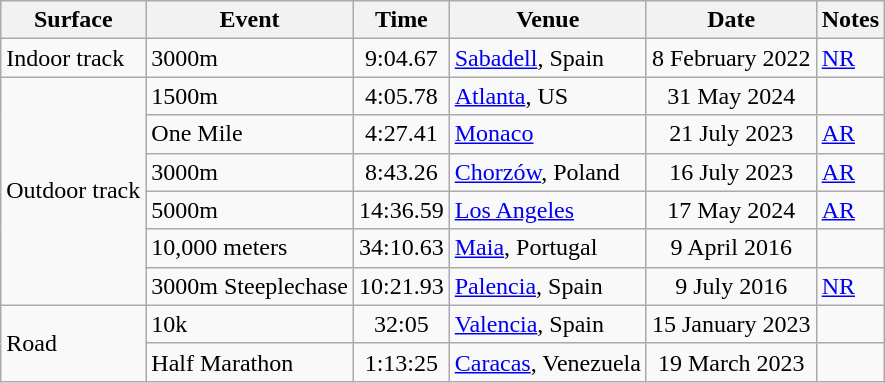<table class="wikitable sortable">
<tr>
<th>Surface</th>
<th>Event</th>
<th>Time</th>
<th>Venue</th>
<th>Date</th>
<th>Notes</th>
</tr>
<tr>
<td>Indoor track</td>
<td>3000m</td>
<td align="center">9:04.67</td>
<td><a href='#'>Sabadell</a>, Spain</td>
<td align="center">8 February 2022</td>
<td><a href='#'>NR</a></td>
</tr>
<tr>
<td rowspan="6">Outdoor track</td>
<td>1500m</td>
<td align="center">4:05.78</td>
<td><a href='#'>Atlanta</a>, US</td>
<td align="center">31 May 2024</td>
<td></td>
</tr>
<tr>
<td>One Mile</td>
<td align="center">4:27.41</td>
<td><a href='#'>Monaco</a></td>
<td align="center">21 July 2023</td>
<td><a href='#'>AR</a></td>
</tr>
<tr>
<td>3000m</td>
<td align="center">8:43.26</td>
<td><a href='#'>Chorzów</a>, Poland</td>
<td align="center">16 July 2023</td>
<td><a href='#'>AR</a></td>
</tr>
<tr>
<td>5000m</td>
<td align="center">14:36.59</td>
<td><a href='#'>Los Angeles</a></td>
<td align="center">17 May 2024</td>
<td><a href='#'>AR</a></td>
</tr>
<tr>
<td>10,000 meters</td>
<td align="center">34:10.63</td>
<td><a href='#'>Maia</a>, Portugal</td>
<td align="center">9 April 2016</td>
<td></td>
</tr>
<tr>
<td>3000m Steeplechase</td>
<td>10:21.93</td>
<td><a href='#'>Palencia</a>, Spain</td>
<td align="center">9 July 2016</td>
<td><a href='#'>NR</a></td>
</tr>
<tr>
<td rowspan="2">Road</td>
<td>10k</td>
<td align="center">32:05</td>
<td><a href='#'>Valencia</a>, Spain</td>
<td align="center">15 January 2023</td>
<td></td>
</tr>
<tr>
<td>Half Marathon</td>
<td align="center">1:13:25</td>
<td><a href='#'>Caracas</a>, Venezuela</td>
<td align="center">19 March 2023</td>
<td></td>
</tr>
</table>
